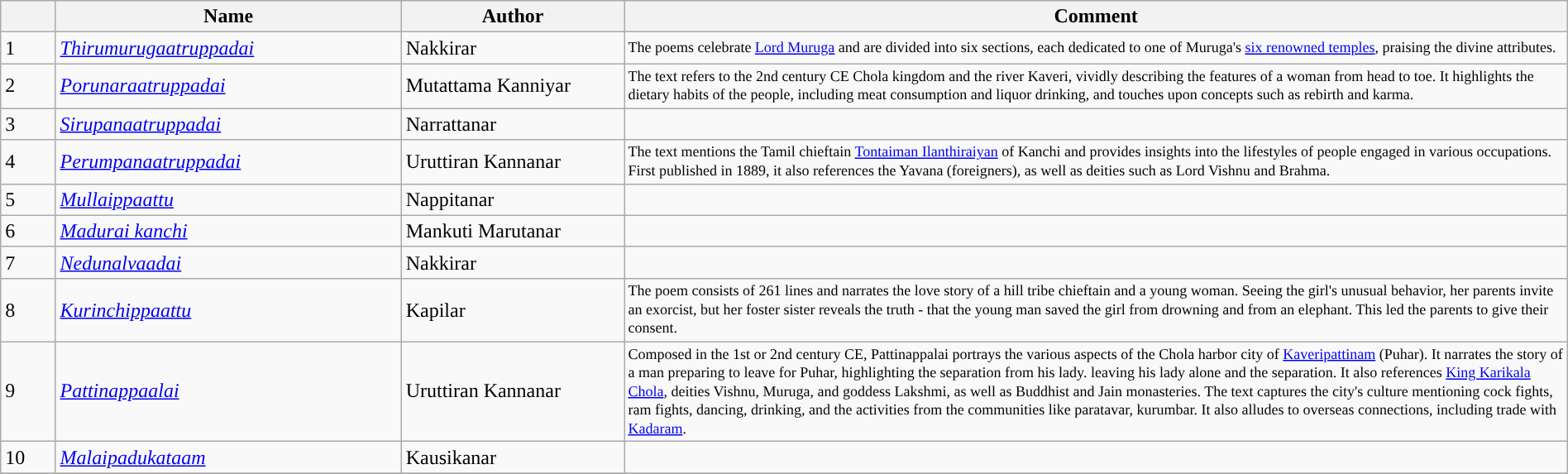<table class="wikitable" style="table-layout: fixed; width: 100%;">
<tr>
<th style="width: 3%;"></th>
<th ! style="width: 22%;">Name</th>
<th ! style="width: 14%;">Author</th>
<th ! style="width: 61%;">Comment</th>
</tr>
<tr>
<td>1</td>
<td><a href='#'><em>Thirumurugaatruppadai</em></a></td>
<td>Nakkirar</td>
<td style="font-size: 75%;">The poems celebrate <a href='#'>Lord Muruga</a> and are divided into six sections, each dedicated to one of Muruga's <a href='#'>six renowned temples</a>, praising the divine attributes.</td>
</tr>
<tr>
<td>2</td>
<td><a href='#'><em>Porunaraatruppadai</em></a></td>
<td>Mutattama Kanniyar</td>
<td style="font-size: 75%;">The text refers to the 2nd century CE Chola kingdom and the river Kaveri, vividly describing the features of a woman from head to toe. It highlights the dietary habits of the people, including meat consumption and liquor drinking, and touches upon concepts such as rebirth and karma.</td>
</tr>
<tr>
<td>3</td>
<td><a href='#'><em>Sirupanaatruppadai</em></a></td>
<td>Narrattanar</td>
<td style="font-size: 75%;"></td>
</tr>
<tr>
<td>4</td>
<td><a href='#'><em>Perumpanaatruppadai</em></a></td>
<td>Uruttiran Kannanar</td>
<td style="font-size: 75%;">The text mentions the Tamil chieftain <a href='#'>Tontaiman Ilanthiraiyan</a> of Kanchi and provides insights into the lifestyles of people engaged in various occupations. First published in 1889, it also references the Yavana (foreigners), as well as deities such as Lord Vishnu and Brahma.</td>
</tr>
<tr>
<td>5</td>
<td><a href='#'><em>Mullaippaattu</em></a></td>
<td>Nappitanar</td>
<td style="font-size: 75%;"></td>
</tr>
<tr>
<td>6</td>
<td><a href='#'><em>Madurai kanchi</em></a></td>
<td>Mankuti Marutanar</td>
<td style="font-size: 75%;"></td>
</tr>
<tr>
<td>7</td>
<td><a href='#'><em>Nedunalvaadai</em></a></td>
<td>Nakkirar</td>
<td style="font-size: 75%;"></td>
</tr>
<tr>
<td>8</td>
<td><a href='#'><em>Kurinchippaattu</em></a></td>
<td>Kapilar</td>
<td style="font-size: 75%;">The poem consists of 261 lines and narrates the love story of a hill tribe chieftain and a young woman. Seeing the girl's unusual behavior, her parents invite an exorcist, but her foster sister reveals the truth - that the young man saved the girl from drowning and from an elephant. This led the parents to give their consent.</td>
</tr>
<tr>
<td>9</td>
<td><a href='#'><em>Pattinappaalai</em></a></td>
<td>Uruttiran Kannanar</td>
<td style="font-size: 75%;">Composed in the 1st or 2nd century CE, Pattinappalai portrays the various aspects of the Chola harbor city of <a href='#'>Kaveripattinam</a> (Puhar). It narrates the story of a man preparing to leave for Puhar, highlighting the separation from his lady. leaving his lady alone and the separation. It also references <a href='#'>King Karikala Chola</a>, deities Vishnu, Muruga, and goddess Lakshmi, as well as Buddhist and Jain monasteries. The text captures the city's culture mentioning cock fights, ram fights, dancing, drinking, and the activities from the communities like paratavar, kurumbar. It also alludes to overseas connections, including trade with <a href='#'>Kadaram</a>.</td>
</tr>
<tr>
<td>10</td>
<td><a href='#'><em>Malaipadukataam</em></a></td>
<td>Kausikanar</td>
<td style="font-size: 75%;"></td>
</tr>
<tr>
</tr>
</table>
